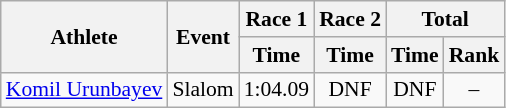<table class="wikitable" style="font-size:90%">
<tr>
<th rowspan="2">Athlete</th>
<th rowspan="2">Event</th>
<th>Race 1</th>
<th>Race 2</th>
<th colspan="2">Total</th>
</tr>
<tr>
<th>Time</th>
<th>Time</th>
<th>Time</th>
<th>Rank</th>
</tr>
<tr>
<td><a href='#'>Komil Urunbayev</a></td>
<td>Slalom</td>
<td align="center">1:04.09</td>
<td align="center">DNF</td>
<td align="center">DNF</td>
<td align="center">–</td>
</tr>
</table>
